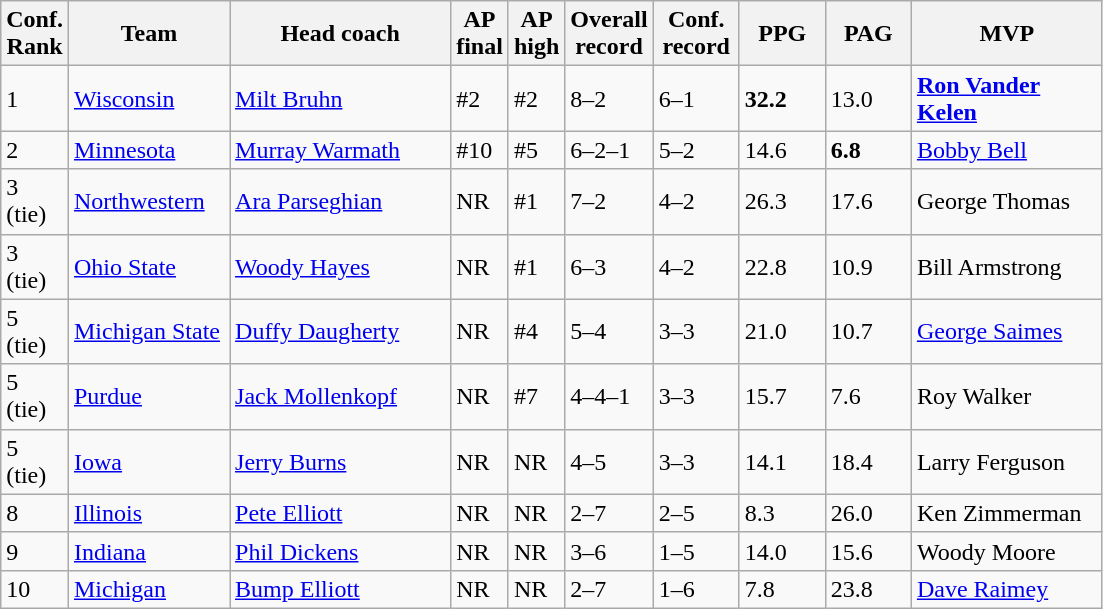<table class="sortable wikitable">
<tr>
<th width="25">Conf. Rank</th>
<th width="100">Team</th>
<th width="140">Head coach</th>
<th width="25">AP final</th>
<th width="25">AP high</th>
<th width="50">Overall record</th>
<th width="50">Conf. record</th>
<th width="50">PPG</th>
<th width="50">PAG</th>
<th width="120">MVP</th>
</tr>
<tr align="left" bgcolor="">
<td>1</td>
<td><a href='#'>Wisconsin</a></td>
<td><a href='#'>Milt Bruhn</a></td>
<td>#2</td>
<td>#2</td>
<td>8–2</td>
<td>6–1</td>
<td><strong>32.2</strong></td>
<td>13.0</td>
<td><strong><a href='#'>Ron Vander Kelen</a></strong></td>
</tr>
<tr align="left" bgcolor="">
<td>2</td>
<td><a href='#'>Minnesota</a></td>
<td><a href='#'>Murray Warmath</a></td>
<td>#10</td>
<td>#5</td>
<td>6–2–1</td>
<td>5–2</td>
<td>14.6</td>
<td><strong>6.8</strong></td>
<td><a href='#'>Bobby Bell</a></td>
</tr>
<tr align="left" bgcolor="">
<td>3 (tie)</td>
<td><a href='#'>Northwestern</a></td>
<td><a href='#'>Ara Parseghian</a></td>
<td>NR</td>
<td>#1</td>
<td>7–2</td>
<td>4–2</td>
<td>26.3</td>
<td>17.6</td>
<td>George Thomas</td>
</tr>
<tr align="left" bgcolor="">
<td>3 (tie)</td>
<td><a href='#'>Ohio State</a></td>
<td><a href='#'>Woody Hayes</a></td>
<td>NR</td>
<td>#1</td>
<td>6–3</td>
<td>4–2</td>
<td>22.8</td>
<td>10.9</td>
<td>Bill Armstrong</td>
</tr>
<tr align="left" bgcolor="">
<td>5 (tie)</td>
<td><a href='#'>Michigan State</a></td>
<td><a href='#'>Duffy Daugherty</a></td>
<td>NR</td>
<td>#4</td>
<td>5–4</td>
<td>3–3</td>
<td>21.0</td>
<td>10.7</td>
<td><a href='#'>George Saimes</a></td>
</tr>
<tr align="left" bgcolor="">
<td>5 (tie)</td>
<td><a href='#'>Purdue</a></td>
<td><a href='#'>Jack Mollenkopf</a></td>
<td>NR</td>
<td>#7</td>
<td>4–4–1</td>
<td>3–3</td>
<td>15.7</td>
<td>7.6</td>
<td>Roy Walker</td>
</tr>
<tr align="left" bgcolor="">
<td>5 (tie)</td>
<td><a href='#'>Iowa</a></td>
<td><a href='#'>Jerry Burns</a></td>
<td>NR</td>
<td>NR</td>
<td>4–5</td>
<td>3–3</td>
<td>14.1</td>
<td>18.4</td>
<td>Larry Ferguson</td>
</tr>
<tr align="left" bgcolor="">
<td>8</td>
<td><a href='#'>Illinois</a></td>
<td><a href='#'>Pete Elliott</a></td>
<td>NR</td>
<td>NR</td>
<td>2–7</td>
<td>2–5</td>
<td>8.3</td>
<td>26.0</td>
<td>Ken Zimmerman</td>
</tr>
<tr align="left" bgcolor="">
<td>9</td>
<td><a href='#'>Indiana</a></td>
<td><a href='#'>Phil Dickens</a></td>
<td>NR</td>
<td>NR</td>
<td>3–6</td>
<td>1–5</td>
<td>14.0</td>
<td>15.6</td>
<td>Woody Moore</td>
</tr>
<tr align="left" bgcolor="">
<td>10</td>
<td><a href='#'>Michigan</a></td>
<td><a href='#'>Bump Elliott</a></td>
<td>NR</td>
<td>NR</td>
<td>2–7</td>
<td>1–6</td>
<td>7.8</td>
<td>23.8</td>
<td><a href='#'>Dave Raimey</a></td>
</tr>
</table>
